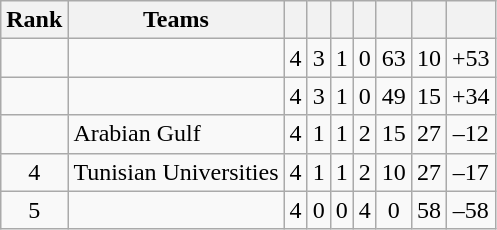<table class="wikitable" style="text-align: center;">
<tr>
<th>Rank</th>
<th>Teams</th>
<th></th>
<th></th>
<th></th>
<th></th>
<th></th>
<th></th>
<th></th>
</tr>
<tr>
<td></td>
<td align="left"></td>
<td>4</td>
<td>3</td>
<td>1</td>
<td>0</td>
<td>63</td>
<td>10</td>
<td>+53</td>
</tr>
<tr>
<td></td>
<td align="left"></td>
<td>4</td>
<td>3</td>
<td>1</td>
<td>0</td>
<td>49</td>
<td>15</td>
<td>+34</td>
</tr>
<tr>
<td></td>
<td align="left"> Arabian Gulf</td>
<td>4</td>
<td>1</td>
<td>1</td>
<td>2</td>
<td>15</td>
<td>27</td>
<td>–12</td>
</tr>
<tr>
<td>4</td>
<td align="left"> Tunisian Universities</td>
<td>4</td>
<td>1</td>
<td>1</td>
<td>2</td>
<td>10</td>
<td>27</td>
<td>–17</td>
</tr>
<tr>
<td>5</td>
<td align="left"></td>
<td>4</td>
<td>0</td>
<td>0</td>
<td>4</td>
<td>0</td>
<td>58</td>
<td>–58</td>
</tr>
</table>
